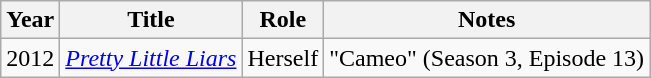<table class="wikitable sortable">
<tr>
<th>Year</th>
<th>Title</th>
<th>Role</th>
<th class="unsortable">Notes</th>
</tr>
<tr>
<td>2012</td>
<td><em><a href='#'>Pretty Little Liars</a></em></td>
<td>Herself</td>
<td>"Cameo" (Season 3, Episode 13)</td>
</tr>
</table>
